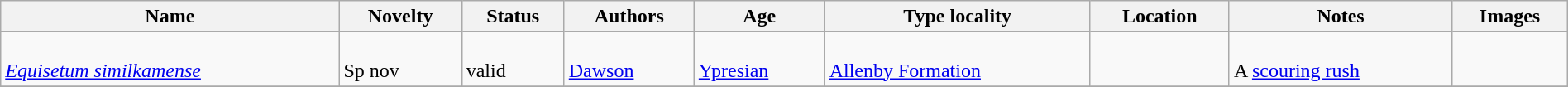<table class="wikitable sortable" align="center" width="100%">
<tr>
<th>Name</th>
<th>Novelty</th>
<th>Status</th>
<th>Authors</th>
<th>Age</th>
<th>Type locality</th>
<th>Location</th>
<th>Notes</th>
<th>Images</th>
</tr>
<tr>
<td><br><em><a href='#'>Equisetum similkamense</a></em></td>
<td><br>Sp nov</td>
<td><br>valid</td>
<td><br><a href='#'>Dawson</a></td>
<td><br><a href='#'>Ypresian</a></td>
<td><br><a href='#'>Allenby Formation</a></td>
<td><br><br></td>
<td><br>A <a href='#'>scouring rush</a></td>
<td><br></td>
</tr>
<tr>
</tr>
</table>
